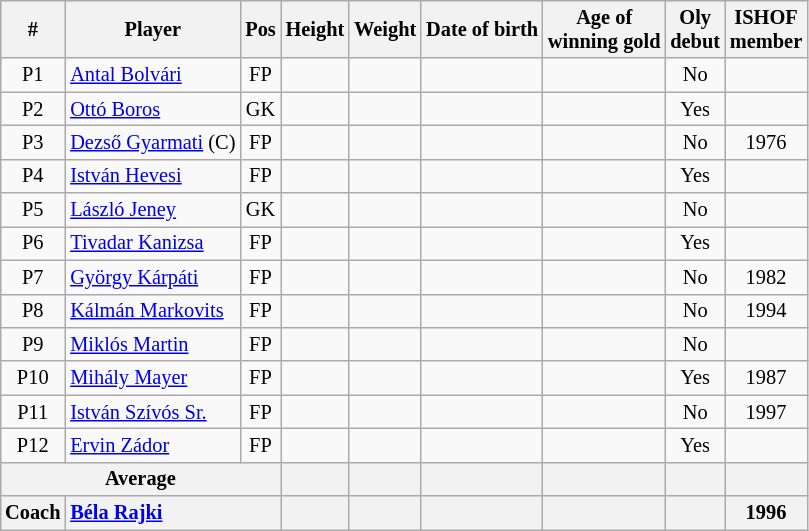<table class="wikitable sortable" style="text-align: center; font-size: 85%; margin-left: 1em;">
<tr>
<th>#</th>
<th>Player</th>
<th>Pos</th>
<th>Height</th>
<th>Weight</th>
<th>Date of birth</th>
<th>Age of<br>winning gold</th>
<th>Oly<br>debut</th>
<th>ISHOF<br>member</th>
</tr>
<tr>
<td>P1</td>
<td style="text-align: left;" data-sort-value="Bolvári, Antal"><a href='#'>Antal Bolvári</a></td>
<td>FP</td>
<td style="text-align: left;"></td>
<td style="text-align: right;"></td>
<td style="text-align: right;"></td>
<td style="text-align: left;"></td>
<td>No</td>
<td></td>
</tr>
<tr>
<td>P2</td>
<td style="text-align: left;" data-sort-value="Boros, Ottó"><a href='#'>Ottó Boros</a></td>
<td>GK</td>
<td style="text-align: left;"></td>
<td style="text-align: right;"></td>
<td style="text-align: right;"></td>
<td style="text-align: left;"></td>
<td>Yes</td>
<td></td>
</tr>
<tr>
<td>P3</td>
<td style="text-align: left;" data-sort-value="Gyarmati, Dezső"><a href='#'>Dezső Gyarmati</a> (C)</td>
<td>FP</td>
<td style="text-align: left;"></td>
<td style="text-align: right;"></td>
<td style="text-align: right;"></td>
<td style="text-align: left;"></td>
<td>No</td>
<td>1976</td>
</tr>
<tr>
<td>P4</td>
<td style="text-align: left;" data-sort-value="Hevesi, István"><a href='#'>István Hevesi</a></td>
<td>FP</td>
<td style="text-align: left;"></td>
<td style="text-align: right;"></td>
<td style="text-align: right;"></td>
<td style="text-align: left;"></td>
<td>Yes</td>
<td></td>
</tr>
<tr>
<td>P5</td>
<td style="text-align: left;" data-sort-value="Jeney, László"><a href='#'>László Jeney</a></td>
<td>GK</td>
<td style="text-align: left;"></td>
<td style="text-align: right;"></td>
<td style="text-align: right;"></td>
<td style="text-align: left;"></td>
<td>No</td>
<td></td>
</tr>
<tr>
<td>P6</td>
<td style="text-align: left;" data-sort-value="Kanizsa, Tivadar"><a href='#'>Tivadar Kanizsa</a></td>
<td>FP</td>
<td style="text-align: left;"></td>
<td style="text-align: right;"></td>
<td style="text-align: right;"></td>
<td style="text-align: left;"></td>
<td>Yes</td>
<td></td>
</tr>
<tr>
<td>P7</td>
<td style="text-align: left;" data-sort-value="Kárpáti, György"><a href='#'>György Kárpáti</a></td>
<td>FP</td>
<td style="text-align: left;"></td>
<td style="text-align: right;"></td>
<td style="text-align: right;"></td>
<td style="text-align: left;"></td>
<td>No</td>
<td>1982</td>
</tr>
<tr>
<td>P8</td>
<td style="text-align: left;" data-sort-value="Markovits, Kálmán"><a href='#'>Kálmán Markovits</a></td>
<td>FP</td>
<td style="text-align: left;"></td>
<td style="text-align: right;"></td>
<td style="text-align: right;"></td>
<td style="text-align: left;"></td>
<td>No</td>
<td>1994</td>
</tr>
<tr>
<td>P9</td>
<td style="text-align: left;" data-sort-value="Martin, Miklós"><a href='#'>Miklós Martin</a></td>
<td>FP</td>
<td style="text-align: left;"></td>
<td style="text-align: right;"></td>
<td style="text-align: right;"></td>
<td style="text-align: left;"></td>
<td>No</td>
<td></td>
</tr>
<tr>
<td>P10</td>
<td style="text-align: left;" data-sort-value="Mayer, Mihály"><a href='#'>Mihály Mayer</a></td>
<td>FP</td>
<td style="text-align: left;"></td>
<td style="text-align: right;"></td>
<td style="text-align: right;"></td>
<td style="text-align: left;"></td>
<td>Yes</td>
<td>1987</td>
</tr>
<tr>
<td>P11</td>
<td style="text-align: left;" data-sort-value="Szívós Sr., István"><a href='#'>István Szívós Sr.</a></td>
<td>FP</td>
<td style="text-align: left;"></td>
<td style="text-align: right;"></td>
<td style="text-align: right;"></td>
<td style="text-align: left;"></td>
<td>No</td>
<td>1997</td>
</tr>
<tr>
<td>P12</td>
<td style="text-align: left;" data-sort-value="Zádor, Ervin"><a href='#'>Ervin Zádor</a></td>
<td>FP</td>
<td style="text-align: left;"></td>
<td style="text-align: right;"></td>
<td style="text-align: right;"></td>
<td style="text-align: left;"></td>
<td>Yes</td>
<td></td>
</tr>
<tr>
<th colspan="3">Average</th>
<th style="text-align: left;"></th>
<th style="text-align: right;"></th>
<th style="text-align: right;"></th>
<th style="text-align: left;"></th>
<th></th>
<th></th>
</tr>
<tr>
<th>Coach</th>
<th colspan="2" style="text-align: left;"><a href='#'>Béla Rajki</a></th>
<th></th>
<th></th>
<th style="text-align: right;"></th>
<th style="text-align: left;"></th>
<th></th>
<th>1996</th>
</tr>
</table>
